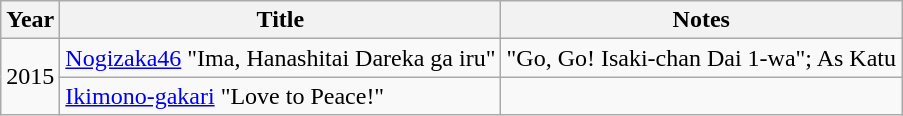<table class="wikitable">
<tr>
<th>Year</th>
<th>Title</th>
<th>Notes</th>
</tr>
<tr>
<td rowspan="2">2015</td>
<td><a href='#'>Nogizaka46</a> "Ima, Hanashitai Dareka ga iru"</td>
<td>"Go, Go! Isaki-chan Dai 1-wa"; As Katu</td>
</tr>
<tr>
<td><a href='#'>Ikimono-gakari</a> "Love to Peace!"</td>
<td></td>
</tr>
</table>
